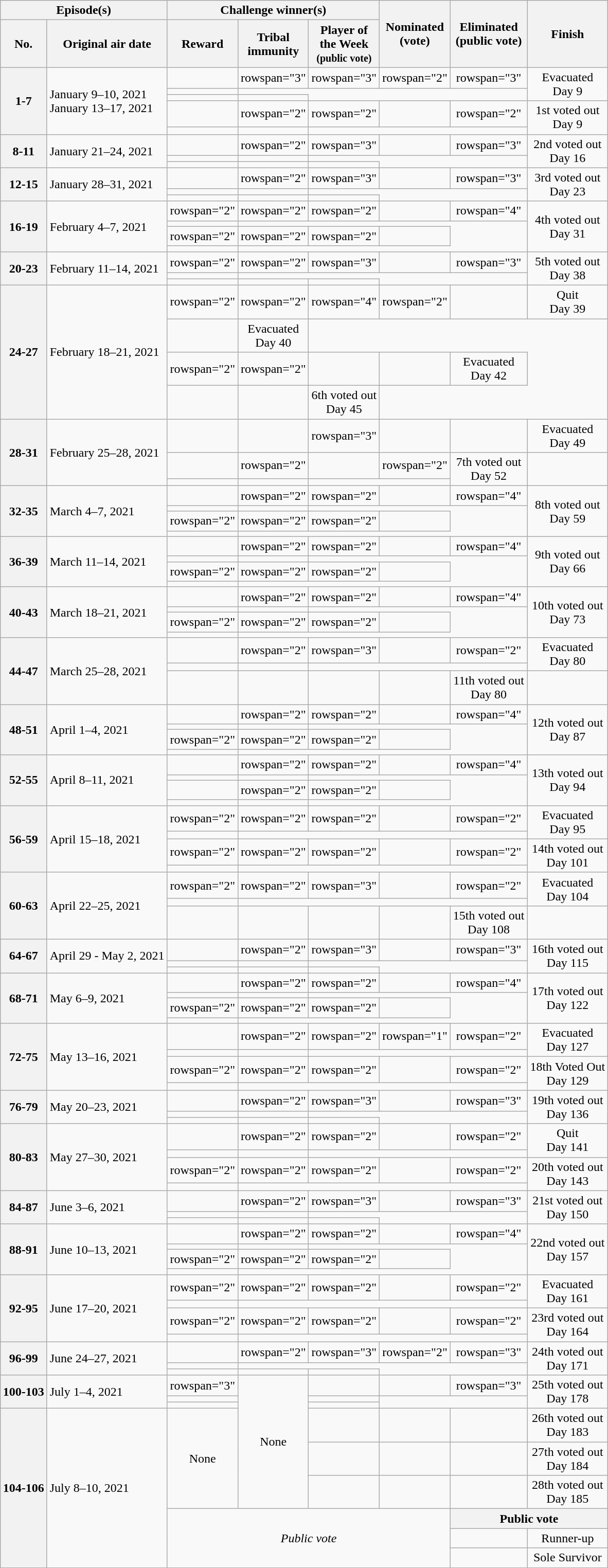<table class="wikitable plainrowheaders nowrap" style="margin:auto; text-align:center">
<tr>
<th scope="col" colspan="2">Episode(s)</th>
<th scope="col" colspan="3">Challenge winner(s)</th>
<th scope="col"  rowspan="2">Nominated <br> (vote)</th>
<th scope="col" rowspan="2">Eliminated <br>(public vote)</th>
<th scope="col" rowspan="2">Finish</th>
</tr>
<tr>
<th scope="col" rowspan="1">No.</th>
<th scope="col" rowspan="1">Original air date</th>
<th scope="col" rowspan="1">Reward</th>
<th scope="col" rowspan="1">Tribal<br> immunity</th>
<th scope="col" rowspan="1">Player of<br> the Week<br> <small>(public vote)<br></small></th>
</tr>
<tr>
<th rowspan="5">1-7</th>
<td rowspan="5" align="left">January 9–10, 2021<br>January 13–17, 2021</td>
<td></td>
<td>rowspan="3" </td>
<td>rowspan="3"</td>
<td>rowspan="2" </td>
<td>rowspan="3" </td>
<td rowspan="3">Evacuated<br>Day 9</td>
</tr>
<tr>
<td></td>
</tr>
<tr>
<td></td>
<td></td>
</tr>
<tr>
<td></td>
<td>rowspan="2" </td>
<td>rowspan="2" </td>
<td></td>
<td>rowspan="2" </td>
<td rowspan="2">1st voted out<br>Day 9</td>
</tr>
<tr>
<td></td>
<td></td>
</tr>
<tr>
<th rowspan="3">8-11</th>
<td rowspan="3" align="left">January 21–24, 2021</td>
<td></td>
<td>rowspan="2" </td>
<td>rowspan="3" </td>
<td></td>
<td>rowspan="3" </td>
<td rowspan="3">2nd voted out<br>Day 16</td>
</tr>
<tr>
<td></td>
<td></td>
</tr>
<tr>
<td></td>
<td></td>
<td></td>
</tr>
<tr>
<th rowspan="3">12-15</th>
<td rowspan="3" align="left">January 28–31, 2021</td>
<td></td>
<td>rowspan="2" </td>
<td>rowspan="3" </td>
<td></td>
<td>rowspan="3" </td>
<td rowspan="3">3rd voted out<br>Day 23</td>
</tr>
<tr>
<td></td>
<td></td>
</tr>
<tr>
<td></td>
<td></td>
<td></td>
</tr>
<tr>
<th rowspan="4">16-19</th>
<td rowspan="4" align="left">February 4–7, 2021</td>
<td>rowspan="2"</td>
<td>rowspan="2"</td>
<td>rowspan="2"</td>
<td></td>
<td>rowspan="4" </td>
<td rowspan="4">4th voted out<br>Day 31</td>
</tr>
<tr>
<td></td>
</tr>
<tr>
<td>rowspan="2" </td>
<td>rowspan="2" </td>
<td>rowspan="2" </td>
<td></td>
</tr>
<tr>
<td></td>
</tr>
<tr>
<th rowspan="3">20-23</th>
<td rowspan="3" align="left">February 11–14, 2021</td>
<td>rowspan="2" </td>
<td>rowspan="2" </td>
<td>rowspan="3" </td>
<td></td>
<td>rowspan="3" </td>
<td rowspan="3">5th voted out<br>Day 38</td>
</tr>
<tr>
<td></td>
</tr>
<tr>
<td></td>
<td></td>
<td></td>
</tr>
<tr>
<th rowspan="4">24-27</th>
<td rowspan="4" align="left">February 18–21, 2021</td>
<td>rowspan="2" </td>
<td>rowspan="2" </td>
<td>rowspan="4" </td>
<td>rowspan="2" </td>
<td></td>
<td>Quit <br>Day 39</td>
</tr>
<tr>
<td></td>
<td>Evacuated <br> Day 40</td>
</tr>
<tr>
<td>rowspan="2" </td>
<td>rowspan="2" </td>
<td></td>
<td></td>
<td>Evacuated <br>Day 42</td>
</tr>
<tr>
<td></td>
<td></td>
<td>6th voted out <br> Day 45</td>
</tr>
<tr>
<th rowspan="3">28-31</th>
<td rowspan="3" align="left">February 25–28, 2021</td>
<td></td>
<td></td>
<td>rowspan="3" </td>
<td></td>
<td></td>
<td rowspan="1">Evacuated<br>Day 49</td>
</tr>
<tr>
<td></td>
<td>rowspan="2"</td>
<td></td>
<td>rowspan="2" </td>
<td rowspan="2">7th voted out<br>Day 52</td>
</tr>
<tr>
<td></td>
<td></td>
</tr>
<tr>
<th rowspan="4">32-35</th>
<td rowspan="4" align="left">March 4–7, 2021</td>
<td></td>
<td>rowspan="2"</td>
<td>rowspan="2"</td>
<td></td>
<td>rowspan="4" </td>
<td rowspan="4">8th voted out<br>Day 59</td>
</tr>
<tr>
<td></td>
<td></td>
</tr>
<tr>
<td>rowspan="2"</td>
<td>rowspan="2"</td>
<td>rowspan="2"</td>
<td></td>
</tr>
<tr>
<td></td>
</tr>
<tr>
<th rowspan="4">36-39</th>
<td rowspan="4" align="left">March 11–14, 2021</td>
<td></td>
<td>rowspan="2" </td>
<td>rowspan="2"</td>
<td></td>
<td>rowspan="4" </td>
<td rowspan="4">9th voted out<br>Day 66</td>
</tr>
<tr>
<td></td>
<td></td>
</tr>
<tr>
<td>rowspan="2"</td>
<td>rowspan="2"</td>
<td>rowspan="2"</td>
<td></td>
</tr>
<tr>
<td></td>
</tr>
<tr>
<th rowspan="4">40-43</th>
<td rowspan="4" align="left">March 18–21, 2021</td>
<td></td>
<td>rowspan="2"</td>
<td>rowspan="2"</td>
<td></td>
<td>rowspan="4" </td>
<td rowspan="4">10th voted out<br>Day 73</td>
</tr>
<tr>
<td></td>
<td></td>
</tr>
<tr>
<td>rowspan="2"</td>
<td>rowspan="2"</td>
<td>rowspan="2"</td>
<td></td>
</tr>
<tr>
<td></td>
</tr>
<tr>
<th rowspan="3">44-47</th>
<td rowspan="3" align="left">March 25–28, 2021</td>
<td></td>
<td>rowspan="2" </td>
<td>rowspan="3"</td>
<td></td>
<td>rowspan="2" </td>
<td rowspan="2">Evacuated<br>Day 80</td>
</tr>
<tr>
<td></td>
<td></td>
</tr>
<tr>
<td></td>
<td></td>
<td></td>
<td></td>
<td rowspan="1">11th voted out<br>Day 80</td>
</tr>
<tr>
<th rowspan="4">48-51</th>
<td rowspan="4" align="left">April 1–4, 2021</td>
<td></td>
<td>rowspan="2"</td>
<td>rowspan="2" </td>
<td></td>
<td>rowspan="4" </td>
<td rowspan="4">12th voted out<br>Day 87</td>
</tr>
<tr>
<td></td>
<td></td>
</tr>
<tr>
<td>rowspan="2"</td>
<td>rowspan="2"</td>
<td>rowspan="2"</td>
<td></td>
</tr>
<tr>
<td></td>
</tr>
<tr>
<th rowspan="4">52-55</th>
<td rowspan="4" align="left">April 8–11, 2021</td>
<td></td>
<td>rowspan="2"</td>
<td>rowspan="2"</td>
<td></td>
<td>rowspan="4" </td>
<td rowspan="4">13th voted out<br>Day 94</td>
</tr>
<tr>
<td></td>
<td></td>
</tr>
<tr>
<td></td>
<td>rowspan="2"</td>
<td>rowspan="2"</td>
<td></td>
</tr>
<tr>
<td></td>
<td></td>
</tr>
<tr>
<th rowspan="4">56-59</th>
<td rowspan="4" align="left">April 15–18, 2021</td>
<td>rowspan="2"</td>
<td>rowspan="2"</td>
<td>rowspan="2"</td>
<td></td>
<td>rowspan="2"</td>
<td rowspan="2">Evacuated<br>Day 95</td>
</tr>
<tr>
<td></td>
</tr>
<tr>
<td>rowspan="2"</td>
<td>rowspan="2"</td>
<td>rowspan="2"</td>
<td></td>
<td>rowspan="2" </td>
<td rowspan="2">14th voted out<br>Day 101</td>
</tr>
<tr>
<td></td>
</tr>
<tr>
<th rowspan="3">60-63</th>
<td rowspan="3" align="left">April 22–25, 2021</td>
<td>rowspan="2" </td>
<td>rowspan="2" </td>
<td>rowspan="3" </td>
<td></td>
<td>rowspan="2" </td>
<td rowspan="2">Evacuated<br>Day 104</td>
</tr>
<tr>
<td></td>
</tr>
<tr>
<td></td>
<td></td>
<td></td>
<td></td>
<td rowspan="1">15th voted out<br>Day 108</td>
</tr>
<tr>
<th rowspan="3">64-67</th>
<td rowspan="3" align="left">April 29 - May 2, 2021</td>
<td></td>
<td>rowspan="2" </td>
<td>rowspan="3" </td>
<td></td>
<td>rowspan="3" </td>
<td rowspan="3">16th voted out<br>Day 115</td>
</tr>
<tr>
<td> </td>
<td></td>
</tr>
<tr>
<td></td>
<td></td>
<td></td>
</tr>
<tr>
<th rowspan="4">68-71</th>
<td rowspan="4" align="left">May 6–9, 2021</td>
<td></td>
<td>rowspan="2"</td>
<td>rowspan="2"</td>
<td></td>
<td>rowspan="4" </td>
<td rowspan="4">17th voted out<br>Day 122</td>
</tr>
<tr>
<td></td>
<td></td>
</tr>
<tr>
<td>rowspan="2"</td>
<td>rowspan="2"</td>
<td>rowspan="2"</td>
<td></td>
</tr>
<tr>
<td></td>
</tr>
<tr>
<th rowspan="4">72-75</th>
<td rowspan="4" align="left">May 13–16, 2021</td>
<td></td>
<td>rowspan="2" </td>
<td>rowspan="2" </td>
<td>rowspan="1" </td>
<td>rowspan="2" </td>
<td rowspan="2">Evacuated<br>Day 127</td>
</tr>
<tr>
<td></td>
<td></td>
</tr>
<tr>
<td>rowspan="2"</td>
<td>rowspan="2"</td>
<td>rowspan="2"</td>
<td></td>
<td>rowspan="2" </td>
<td rowspan="2">18th Voted Out<br>Day 129</td>
</tr>
<tr>
<td></td>
</tr>
<tr>
<th rowspan="3">76-79</th>
<td rowspan="3" align="left">May 20–23, 2021</td>
<td></td>
<td>rowspan="2"</td>
<td>rowspan="3"</td>
<td></td>
<td>rowspan="3" </td>
<td rowspan="3">19th voted out<br>Day 136</td>
</tr>
<tr>
<td></td>
<td></td>
</tr>
<tr>
<td></td>
<td></td>
<td></td>
</tr>
<tr>
<th rowspan="4">80-83</th>
<td rowspan="4" align="left">May 27–30, 2021</td>
<td></td>
<td>rowspan="2"</td>
<td>rowspan="2"</td>
<td></td>
<td>rowspan="2" </td>
<td rowspan="2">Quit<br>Day 141</td>
</tr>
<tr>
<td></td>
<td></td>
</tr>
<tr>
<td>rowspan="2"</td>
<td>rowspan="2"</td>
<td>rowspan="2"</td>
<td></td>
<td>rowspan="2" </td>
<td rowspan="2">20th voted out<br>Day 143</td>
</tr>
<tr>
<td></td>
</tr>
<tr>
<th rowspan="3">84-87</th>
<td rowspan="3" align="left">June 3–6, 2021</td>
<td></td>
<td>rowspan="2"</td>
<td>rowspan="3"</td>
<td></td>
<td>rowspan="3" </td>
<td rowspan="3">21st voted out<br>Day 150</td>
</tr>
<tr>
<td></td>
<td></td>
</tr>
<tr>
<td></td>
<td></td>
<td></td>
</tr>
<tr>
<th rowspan="4">88-91</th>
<td rowspan="4" align="left">June 10–13, 2021</td>
<td></td>
<td>rowspan="2"</td>
<td>rowspan="2"</td>
<td></td>
<td>rowspan="4" </td>
<td rowspan="4">22nd voted out<br>Day 157</td>
</tr>
<tr>
<td></td>
<td></td>
</tr>
<tr>
<td>rowspan="2"</td>
<td>rowspan="2"</td>
<td>rowspan="2"</td>
<td></td>
</tr>
<tr>
<td></td>
</tr>
<tr>
<th rowspan="4">92-95</th>
<td rowspan="4" align="left">June 17–20, 2021</td>
<td>rowspan="2"</td>
<td>rowspan="2"</td>
<td>rowspan="2"</td>
<td></td>
<td>rowspan="2" </td>
<td rowspan="2">Evacuated<br>Day 161</td>
</tr>
<tr>
<td></td>
</tr>
<tr>
<td>rowspan="2"</td>
<td>rowspan="2"</td>
<td>rowspan="2"</td>
<td></td>
<td>rowspan="2" </td>
<td rowspan="2">23rd voted out<br>Day 164</td>
</tr>
<tr>
<td></td>
</tr>
<tr>
<th rowspan="3">96-99</th>
<td rowspan="3" align="left">June 24–27, 2021</td>
<td></td>
<td>rowspan="2"</td>
<td>rowspan="3"</td>
<td>rowspan="2" </td>
<td>rowspan="3" </td>
<td rowspan="3">24th voted out<br>Day 171</td>
</tr>
<tr>
<td></td>
</tr>
<tr>
<td></td>
<td></td>
<td></td>
</tr>
<tr>
<th rowspan="3">100-103</th>
<td rowspan="3" align="left">July 1–4, 2021</td>
<td>rowspan="3" </td>
<td rowspan="6">None</td>
<td></td>
<td></td>
<td>rowspan="3" </td>
<td rowspan="3">25th voted out<br>Day 178</td>
</tr>
<tr>
<td></td>
<td></td>
</tr>
<tr>
<td></td>
<td></td>
</tr>
<tr>
<th rowspan="10">104-106</th>
<td rowspan="10" align="left">July 8–10, 2021</td>
<td rowspan="3">None</td>
<td></td>
<td></td>
<td></td>
<td>26th voted out<br>Day 183</td>
</tr>
<tr>
<td></td>
<td></td>
<td></td>
<td>27th voted out<br>Day 184</td>
</tr>
<tr>
<td></td>
<td></td>
<td></td>
<td>28th voted out<br>Day 185</td>
</tr>
<tr>
<td rowspan="3" colspan="4"><em>Public vote</em></td>
<th colspan="2">Public vote</th>
</tr>
<tr>
<td></td>
<td>Runner-up</td>
</tr>
<tr>
<td></td>
<td>Sole Survivor</td>
</tr>
<tr>
</tr>
</table>
